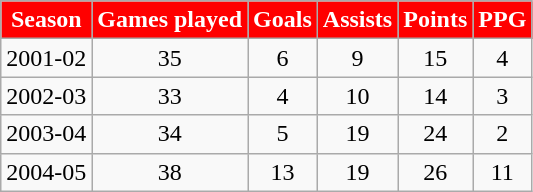<table class="wikitable">
<tr align="center" style="background:red;color:white;">
<td><strong>Season</strong></td>
<td><strong>Games played</strong></td>
<td><strong>Goals</strong></td>
<td><strong>Assists</strong></td>
<td><strong>Points</strong></td>
<td><strong>PPG</strong></td>
</tr>
<tr align="center" bgcolor="">
<td>2001-02</td>
<td>35</td>
<td>6</td>
<td>9</td>
<td>15</td>
<td>4</td>
</tr>
<tr align="center" bgcolor="">
<td>2002-03</td>
<td>33</td>
<td>4</td>
<td>10</td>
<td>14</td>
<td>3</td>
</tr>
<tr align="center" bgcolor="">
<td>2003-04</td>
<td>34</td>
<td>5</td>
<td>19</td>
<td>24</td>
<td>2</td>
</tr>
<tr align="center" bgcolor="">
<td>2004-05</td>
<td>38</td>
<td>13</td>
<td>19</td>
<td>26</td>
<td>11</td>
</tr>
</table>
